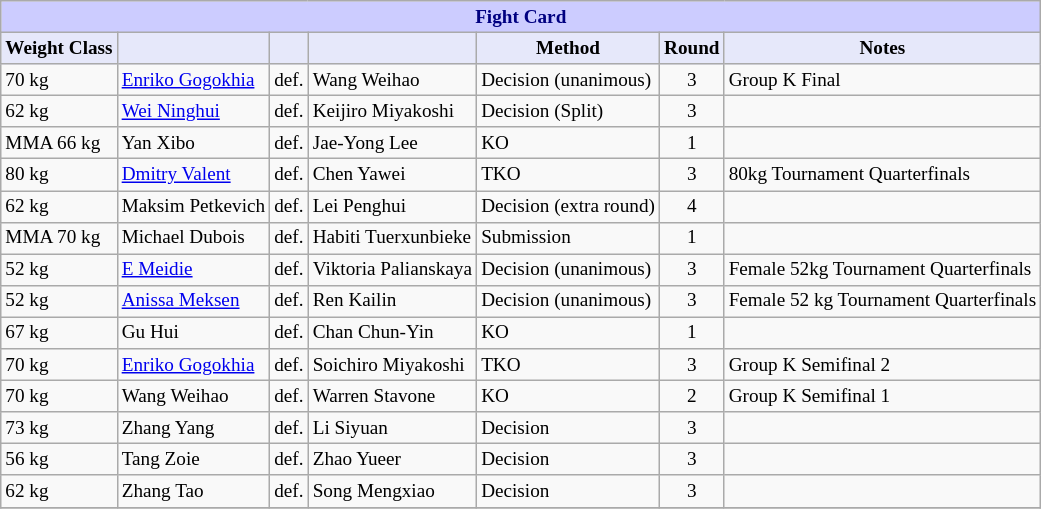<table class="wikitable" style="font-size: 80%;">
<tr>
<th colspan="8" style="background-color: #ccf; color: #000080; text-align: center;"><strong>Fight Card</strong></th>
</tr>
<tr>
<th colspan="1" style="background-color: #E6E8FA; color: #000000; text-align: center;">Weight Class</th>
<th colspan="1" style="background-color: #E6E8FA; color: #000000; text-align: center;"></th>
<th colspan="1" style="background-color: #E6E8FA; color: #000000; text-align: center;"></th>
<th colspan="1" style="background-color: #E6E8FA; color: #000000; text-align: center;"></th>
<th colspan="1" style="background-color: #E6E8FA; color: #000000; text-align: center;">Method</th>
<th colspan="1" style="background-color: #E6E8FA; color: #000000; text-align: center;">Round</th>
<th colspan="1" style="background-color: #E6E8FA; color: #000000; text-align: center;">Notes</th>
</tr>
<tr>
<td>70 kg</td>
<td> <a href='#'>Enriko Gogokhia</a></td>
<td align=center>def.</td>
<td> Wang Weihao</td>
<td>Decision (unanimous)</td>
<td align=center>3</td>
<td>Group K Final</td>
</tr>
<tr>
<td>62 kg</td>
<td> <a href='#'>Wei Ninghui</a></td>
<td align=center>def.</td>
<td> Keijiro Miyakoshi</td>
<td>Decision (Split)</td>
<td align=center>3</td>
<td></td>
</tr>
<tr>
<td>MMA 66 kg</td>
<td> Yan Xibo</td>
<td align=center>def.</td>
<td> Jae-Yong Lee</td>
<td>KO</td>
<td align=center>1</td>
<td></td>
</tr>
<tr>
<td>80 kg</td>
<td> <a href='#'>Dmitry Valent</a></td>
<td align=center>def.</td>
<td> Chen Yawei</td>
<td>TKO</td>
<td align=center>3</td>
<td>80kg Tournament Quarterfinals</td>
</tr>
<tr>
<td>62 kg</td>
<td> Maksim Petkevich</td>
<td align=center>def.</td>
<td> Lei Penghui</td>
<td>Decision (extra round)</td>
<td align=center>4</td>
<td></td>
</tr>
<tr>
<td>MMA 70 kg</td>
<td> Michael Dubois</td>
<td align=center>def.</td>
<td> Habiti Tuerxunbieke</td>
<td>Submission</td>
<td align=center>1</td>
<td></td>
</tr>
<tr>
<td>52 kg</td>
<td> <a href='#'>E Meidie</a></td>
<td align=center>def.</td>
<td> Viktoria Palianskaya</td>
<td>Decision (unanimous)</td>
<td align=center>3</td>
<td>Female 52kg Tournament Quarterfinals</td>
</tr>
<tr>
<td>52 kg</td>
<td> <a href='#'>Anissa Meksen</a></td>
<td align=center>def.</td>
<td> Ren Kailin</td>
<td>Decision (unanimous)</td>
<td align=center>3</td>
<td>Female 52 kg Tournament Quarterfinals</td>
</tr>
<tr>
<td>67 kg</td>
<td> Gu Hui</td>
<td align=center>def.</td>
<td> Chan Chun-Yin</td>
<td>KO</td>
<td align=center>1</td>
<td></td>
</tr>
<tr>
<td>70 kg</td>
<td> <a href='#'>Enriko Gogokhia</a></td>
<td align=center>def.</td>
<td> Soichiro Miyakoshi</td>
<td>TKO</td>
<td align=center>3</td>
<td>Group K Semifinal 2</td>
</tr>
<tr>
<td>70 kg</td>
<td> Wang Weihao</td>
<td align=center>def.</td>
<td> Warren Stavone</td>
<td>KO</td>
<td align=center>2</td>
<td>Group K Semifinal 1</td>
</tr>
<tr>
<td>73 kg</td>
<td> Zhang Yang</td>
<td align=center>def.</td>
<td> Li Siyuan</td>
<td>Decision</td>
<td align=center>3</td>
<td></td>
</tr>
<tr>
<td>56 kg</td>
<td> Tang Zoie</td>
<td align=center>def.</td>
<td> Zhao Yueer</td>
<td>Decision</td>
<td align=center>3</td>
<td></td>
</tr>
<tr>
<td>62 kg</td>
<td> Zhang Tao</td>
<td align=center>def.</td>
<td> Song Mengxiao</td>
<td>Decision</td>
<td align=center>3</td>
<td></td>
</tr>
<tr>
</tr>
</table>
